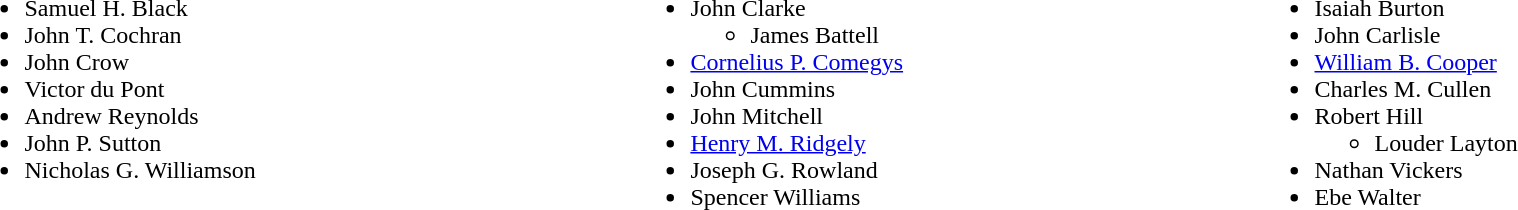<table width=100%>
<tr valign=top>
<td><br><ul><li>Samuel H. Black</li><li>John T. Cochran</li><li>John Crow</li><li>Victor du Pont</li><li>Andrew Reynolds</li><li>John P. Sutton</li><li>Nicholas G. Williamson</li></ul></td>
<td><br><ul><li>John Clarke<ul><li>James Battell</li></ul></li><li><a href='#'>Cornelius P. Comegys</a></li><li>John Cummins</li><li>John Mitchell</li><li><a href='#'>Henry M. Ridgely</a></li><li>Joseph G. Rowland</li><li>Spencer Williams</li></ul></td>
<td><br><ul><li>Isaiah Burton</li><li>John Carlisle</li><li><a href='#'>William B. Cooper</a></li><li>Charles M. Cullen</li><li>Robert Hill<ul><li>Louder Layton</li></ul></li><li>Nathan Vickers</li><li>Ebe Walter</li></ul></td>
</tr>
</table>
